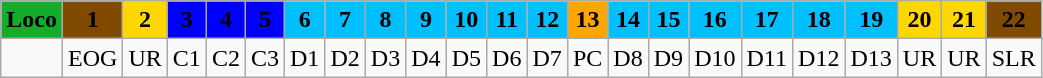<table class="wikitable">
<tr>
<th scope="col" rowspan="1" style="background:#12ad2b;"><span>Loco</span></th>
<th scope="col" rowspan="1" style="background:#804a00;"><span>1</span></th>
<th scope="col" rowspan="1" style="background:#ffd700;">2</th>
<th scope="col" rowspan="1" style="background:#0000ff;"><span>3</span></th>
<th rowspan="1" scope="col" style="background:#0000ff;"><span>4</span></th>
<th rowspan="1" scope="col" style="background:#0000ff;"><span>5</span></th>
<th rowspan="1" scope="col" style="background:#00bfff;">6</th>
<th rowspan="1" scope="col" style="background:#00bfff;">7</th>
<th rowspan="1" scope="col" style="background:#00bfff;">8</th>
<th rowspan="1" scope="col" style="background:#00bfff;">9</th>
<th rowspan="1" scope="col" style="background:#00bfff;">10</th>
<th rowspan="1" scope="col" style="background:#00bfff;">11</th>
<th rowspan="1" scope="col" style="background:#00bfff;">12</th>
<th rowspan="1" scope="col" style="background:#ffa500;"><span>13</span></th>
<th rowspan="1" scope="col" style="background:#00bfff;">14</th>
<th rowspan="1" scope="col" style="background:#00bfff;">15</th>
<th rowspan="1" scope="col" style="background:#00bfff;">16</th>
<th rowspan="1" scope="col" style="background:#00bfff;">17</th>
<th rowspan="1" scope="col" style="background:#00bfff;">18</th>
<th rowspan="1" scope="col" style="background:#00bfff;">19</th>
<th rowspan="1" scope="col" style="background:#ffd700;">20</th>
<th rowspan="1" scope="col" style="background:#ffd700;">21</th>
<th rowspan="1" scope="col" style="background:#804a00;"><span>22</span></th>
</tr>
<tr>
<td></td>
<td>EOG</td>
<td>UR</td>
<td>C1</td>
<td>C2</td>
<td>C3</td>
<td>D1</td>
<td>D2</td>
<td>D3</td>
<td>D4</td>
<td>D5</td>
<td>D6</td>
<td>D7</td>
<td>PC</td>
<td>D8</td>
<td>D9</td>
<td>D10</td>
<td>D11</td>
<td>D12</td>
<td>D13</td>
<td>UR</td>
<td>UR</td>
<td>SLR</td>
</tr>
</table>
